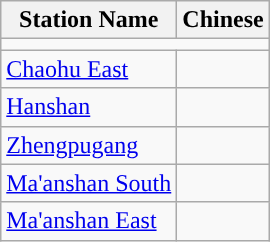<table class="wikitable">
<tr>
<th>Station Name</th>
<th>Chinese<br>


</th>
</tr>
<tr style="background:#">
<td colspan = "11"></td>
</tr>
<tr>
<td><a href='#'>Chaohu East</a></td>
<td></td>
</tr>
<tr>
<td><a href='#'>Hanshan</a></td>
<td></td>
</tr>
<tr>
<td><a href='#'>Zhengpugang</a></td>
<td></td>
</tr>
<tr>
<td><a href='#'>Ma'anshan South</a></td>
<td></td>
</tr>
<tr>
<td><a href='#'>Ma'anshan East</a></td>
<td></td>
</tr>
</table>
